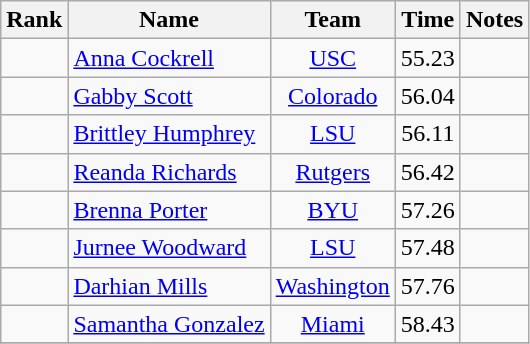<table class="wikitable sortable" style="text-align:center">
<tr>
<th>Rank</th>
<th>Name</th>
<th>Team</th>
<th>Time</th>
<th>Notes</th>
</tr>
<tr>
<td></td>
<td align=left> <a href='#'>Anna Cockrell</a></td>
<td><a href='#'>USC</a></td>
<td>55.23</td>
<td></td>
</tr>
<tr>
<td></td>
<td align=left> <a href='#'>Gabby Scott</a></td>
<td><a href='#'>Colorado</a></td>
<td>56.04</td>
<td></td>
</tr>
<tr>
<td></td>
<td align=left> <a href='#'>Brittley Humphrey</a></td>
<td><a href='#'>LSU</a></td>
<td>56.11</td>
<td></td>
</tr>
<tr>
<td></td>
<td align=left> <a href='#'>Reanda Richards</a></td>
<td><a href='#'>Rutgers</a></td>
<td>56.42</td>
<td></td>
</tr>
<tr>
<td></td>
<td align=left> <a href='#'>Brenna Porter</a></td>
<td><a href='#'>BYU</a></td>
<td>57.26</td>
<td></td>
</tr>
<tr>
<td></td>
<td align=left> <a href='#'>Jurnee Woodward</a></td>
<td><a href='#'>LSU</a></td>
<td>57.48</td>
<td></td>
</tr>
<tr>
<td></td>
<td align=left> <a href='#'>Darhian Mills</a></td>
<td><a href='#'>Washington</a></td>
<td>57.76</td>
<td></td>
</tr>
<tr>
<td></td>
<td align=left> <a href='#'>Samantha Gonzalez</a></td>
<td><a href='#'>Miami</a></td>
<td>58.43</td>
<td></td>
</tr>
<tr>
</tr>
</table>
